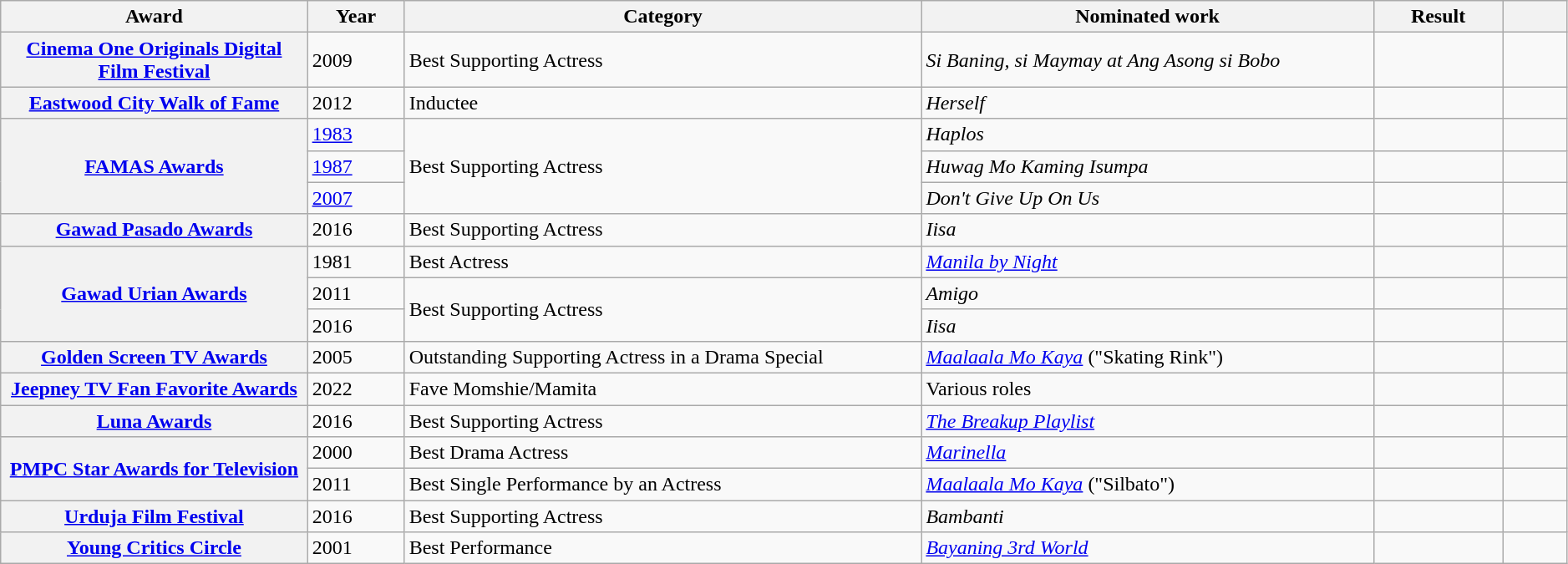<table class="wikitable sortable plainrowheaders" style="width:99%;">
<tr>
<th scope="col" style="width:19%;">Award</th>
<th scope="col" style="width:6%;">Year</th>
<th scope="col" style="width:32%;">Category</th>
<th scope="col" style="width:28%;">Nominated work</th>
<th scope="col" style="width:8%;">Result</th>
<th scope="col" style="width:4%;" class="unsortable"></th>
</tr>
<tr>
<th scope="rowgroup"><a href='#'>Cinema One Originals Digital Film Festival</a></th>
<td>2009</td>
<td>Best Supporting Actress</td>
<td><em>Si Baning, si Maymay at Ang Asong si Bobo</em></td>
<td></td>
<td></td>
</tr>
<tr>
<th scope="rowgroup"><a href='#'>Eastwood City Walk of Fame</a></th>
<td>2012</td>
<td>Inductee</td>
<td><em>Herself</em></td>
<td></td>
<td></td>
</tr>
<tr>
<th scope="rowgroup" rowspan="3"><a href='#'>FAMAS Awards</a></th>
<td><a href='#'>1983</a></td>
<td rowspan="3">Best Supporting Actress</td>
<td><em>Haplos</em></td>
<td></td>
<td></td>
</tr>
<tr>
<td><a href='#'>1987</a></td>
<td><em>Huwag Mo Kaming Isumpa</em></td>
<td></td>
<td></td>
</tr>
<tr>
<td><a href='#'>2007</a></td>
<td><em>Don't Give Up On Us</em></td>
<td></td>
<td></td>
</tr>
<tr>
<th scope="rowgroup"><a href='#'>Gawad Pasado Awards</a></th>
<td>2016</td>
<td>Best Supporting Actress</td>
<td><em>Iisa</em></td>
<td></td>
<td></td>
</tr>
<tr>
<th scope="rowgroup" rowspan="3"><a href='#'>Gawad Urian Awards</a></th>
<td>1981</td>
<td>Best Actress</td>
<td><em><a href='#'>Manila by Night</a></em></td>
<td></td>
<td></td>
</tr>
<tr>
<td>2011</td>
<td rowspan="2">Best Supporting Actress</td>
<td><em>Amigo</em></td>
<td></td>
<td></td>
</tr>
<tr>
<td>2016</td>
<td><em>Iisa</em></td>
<td></td>
<td></td>
</tr>
<tr>
<th scope="rowgroup"><a href='#'>Golden Screen TV Awards</a></th>
<td>2005</td>
<td>Outstanding Supporting Actress in a Drama Special</td>
<td><em><a href='#'>Maalaala Mo Kaya</a></em> ("Skating Rink")</td>
<td></td>
<td></td>
</tr>
<tr>
<th scope="rowgroup"><a href='#'>Jeepney TV Fan Favorite Awards</a></th>
<td>2022</td>
<td>Fave Momshie/Mamita</td>
<td>Various roles</td>
<td></td>
<td></td>
</tr>
<tr>
<th scope="rowgroup"><a href='#'>Luna Awards</a></th>
<td>2016</td>
<td>Best Supporting Actress</td>
<td><em><a href='#'>The Breakup Playlist</a></em></td>
<td></td>
<td></td>
</tr>
<tr>
<th scope="rowgroup" rowspan="2"><a href='#'>PMPC Star Awards for Television</a></th>
<td>2000</td>
<td>Best Drama Actress</td>
<td><em><a href='#'>Marinella</a></em></td>
<td></td>
<td></td>
</tr>
<tr>
<td>2011</td>
<td>Best Single Performance by an Actress</td>
<td><em><a href='#'>Maalaala Mo Kaya</a></em> ("Silbato")</td>
<td></td>
<td></td>
</tr>
<tr>
<th scope="rowgroup"><a href='#'>Urduja Film Festival</a></th>
<td>2016</td>
<td>Best Supporting Actress</td>
<td><em>Bambanti</em></td>
<td></td>
<td></td>
</tr>
<tr>
<th scope="rowgroup"><a href='#'>Young Critics Circle</a></th>
<td>2001</td>
<td>Best Performance</td>
<td><em><a href='#'>Bayaning 3rd World</a></em></td>
<td></td>
<td></td>
</tr>
</table>
